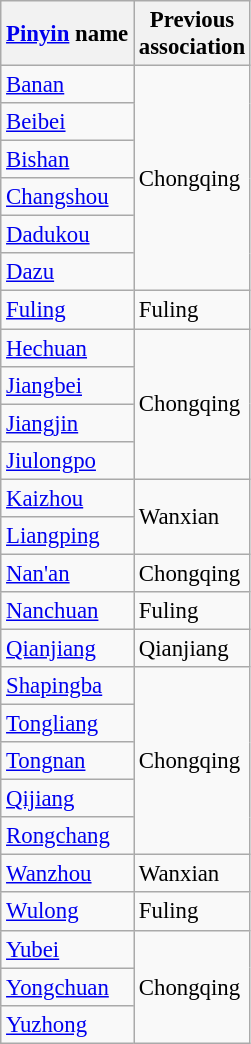<table class="wikitable" style="font-size:95%;">
<tr>
<th><a href='#'>Pinyin</a> name</th>
<th>Previous<br>association</tr></th>
<td><a href='#'>Banan</a></td>
<td rowspan="6">Chongqing</tr></td>
<td><a href='#'>Beibei</a> </tr></td>
<td><a href='#'>Bishan</a></tr></td>
<td><a href='#'>Changshou</a></tr></td>
<td><a href='#'>Dadukou</a></tr></td>
<td><a href='#'>Dazu</a></tr></td>
<td><a href='#'>Fuling</a></td>
<td>Fuling</tr></td>
<td><a href='#'>Hechuan</a></td>
<td rowspan="4">Chongqing</tr></td>
<td><a href='#'>Jiangbei</a></tr></td>
<td><a href='#'>Jiangjin</a></tr></td>
<td><a href='#'>Jiulongpo</a></tr></td>
<td><a href='#'>Kaizhou</a></td>
<td rowspan="2">Wanxian</tr></td>
<td><a href='#'>Liangping</a></tr></td>
<td><a href='#'>Nan'an</a></td>
<td>Chongqing</tr></td>
<td><a href='#'>Nanchuan</a></td>
<td>Fuling</tr></td>
<td><a href='#'>Qianjiang</a></td>
<td>Qianjiang</tr></td>
<td><a href='#'>Shapingba</a></td>
<td rowspan="5">Chongqing</tr></td>
<td><a href='#'>Tongliang</a></tr></td>
<td><a href='#'>Tongnan</a></tr></td>
<td><a href='#'>Qijiang</a></tr></td>
<td><a href='#'>Rongchang</a></tr></td>
<td><a href='#'>Wanzhou</a></td>
<td>Wanxian</tr></td>
<td><a href='#'>Wulong</a></td>
<td>Fuling</tr></td>
<td><a href='#'>Yubei</a></td>
<td rowspan="3">Chongqing</tr></td>
<td><a href='#'>Yongchuan</a></tr></td>
<td><a href='#'>Yuzhong</a></tr></td>
</tr>
</table>
